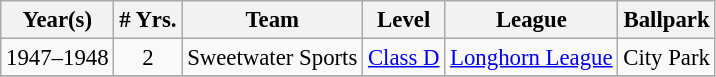<table class="wikitable" style="text-align:center; font-size: 95%;">
<tr>
<th>Year(s)</th>
<th># Yrs.</th>
<th>Team</th>
<th>Level</th>
<th>League</th>
<th>Ballpark</th>
</tr>
<tr>
<td>1947–1948</td>
<td>2</td>
<td>Sweetwater Sports</td>
<td><a href='#'>Class D</a></td>
<td><a href='#'>Longhorn League</a></td>
<td>City Park</td>
</tr>
<tr>
</tr>
</table>
